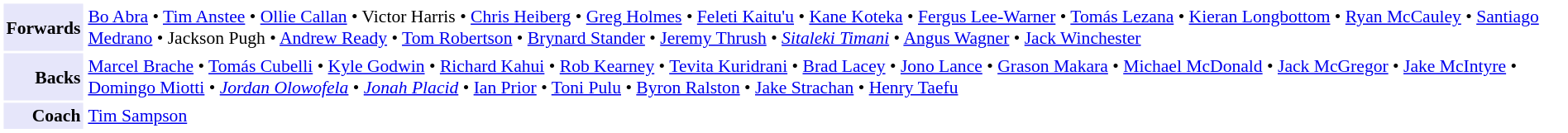<table cellpadding="2" style="border: 1px solid white; font-size:90%">
<tr>
<td style="text-align:right;" bgcolor="lavender"><strong>Forwards</strong></td>
<td style="text-align:left;"><a href='#'>Bo Abra</a> • <a href='#'>Tim Anstee</a> • <a href='#'>Ollie Callan</a> • Victor Harris • <a href='#'>Chris Heiberg</a> • <a href='#'>Greg Holmes</a> • <a href='#'>Feleti Kaitu'u</a> • <a href='#'>Kane Koteka</a> • <a href='#'>Fergus Lee-Warner</a> • <a href='#'>Tomás Lezana</a> • <a href='#'>Kieran Longbottom</a> • <a href='#'>Ryan McCauley</a> • <a href='#'>Santiago Medrano</a> • Jackson Pugh • <a href='#'>Andrew Ready</a> • <a href='#'>Tom Robertson</a> • <a href='#'>Brynard Stander</a> • <a href='#'>Jeremy Thrush</a> • <em><a href='#'>Sitaleki Timani</a></em> • <a href='#'>Angus Wagner</a> • <a href='#'>Jack Winchester</a></td>
</tr>
<tr>
<td style="text-align:right;" bgcolor="lavender"><strong>Backs</strong></td>
<td style="text-align:left;"><a href='#'>Marcel Brache</a> • <a href='#'>Tomás Cubelli</a> • <a href='#'>Kyle Godwin</a> • <a href='#'>Richard Kahui</a> • <a href='#'>Rob Kearney</a> • <a href='#'>Tevita Kuridrani</a> • <a href='#'>Brad Lacey</a> • <a href='#'>Jono Lance</a> • <a href='#'>Grason Makara</a> • <a href='#'>Michael McDonald</a> • <a href='#'>Jack McGregor</a> • <a href='#'>Jake McIntyre</a> • <a href='#'>Domingo Miotti</a> • <em><a href='#'>Jordan Olowofela</a></em> • <em><a href='#'>Jonah Placid</a></em> • <a href='#'>Ian Prior</a> • <a href='#'>Toni Pulu</a> • <a href='#'>Byron Ralston</a> • <a href='#'>Jake Strachan</a> • <a href='#'>Henry Taefu</a></td>
</tr>
<tr>
<td style="text-align:right;" bgcolor="lavender"><strong>Coach</strong></td>
<td style="text-align:left;"><a href='#'>Tim Sampson</a></td>
</tr>
</table>
